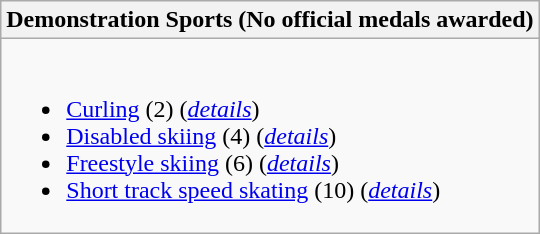<table class="wikitable">
<tr>
<th>Demonstration Sports (No official medals awarded)</th>
</tr>
<tr>
<td><br><ul><li> <a href='#'>Curling</a> (2) (<a href='#'><em>details</em></a>)</li><li> <a href='#'>Disabled skiing</a> (4) (<a href='#'><em>details</em></a>)</li><li> <a href='#'>Freestyle skiing</a> (6) (<a href='#'><em>details</em></a>)</li><li> <a href='#'>Short track speed skating</a> (10) (<a href='#'><em>details</em></a>)</li></ul></td>
</tr>
</table>
